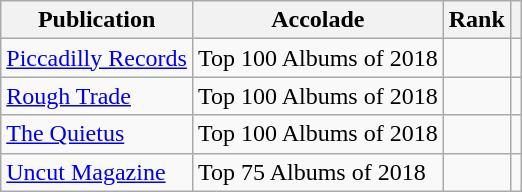<table class="sortable wikitable">
<tr>
<th>Publication</th>
<th>Accolade</th>
<th>Rank</th>
<th class="unsortable"></th>
</tr>
<tr>
<td><a href='#'>Piccadilly Records</a></td>
<td>Top 100 Albums of 2018</td>
<td></td>
<td></td>
</tr>
<tr>
<td><a href='#'>Rough Trade</a></td>
<td>Top 100 Albums of 2018</td>
<td></td>
<td></td>
</tr>
<tr>
<td><a href='#'>The Quietus</a></td>
<td>Top 100 Albums of 2018</td>
<td></td>
<td></td>
</tr>
<tr>
<td><a href='#'>Uncut Magazine</a></td>
<td>Top 75 Albums of 2018</td>
<td></td>
<td></td>
</tr>
</table>
